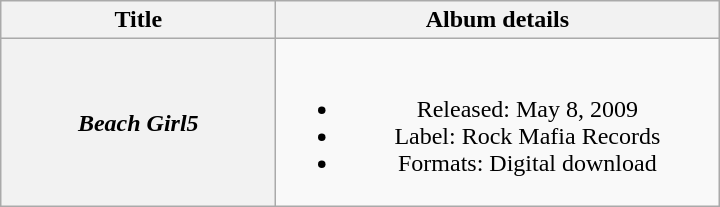<table class="wikitable plainrowheaders" style="text-align:center;">
<tr>
<th scope="col" rowspan="1" style="width:11em;">Title</th>
<th scope="col" rowspan="1" style="width:18em;">Album details</th>
</tr>
<tr>
<th scope="row"><em>Beach Girl5</em></th>
<td><br><ul><li>Released: May 8, 2009</li><li>Label: Rock Mafia Records</li><li>Formats: Digital download</li></ul></td>
</tr>
</table>
